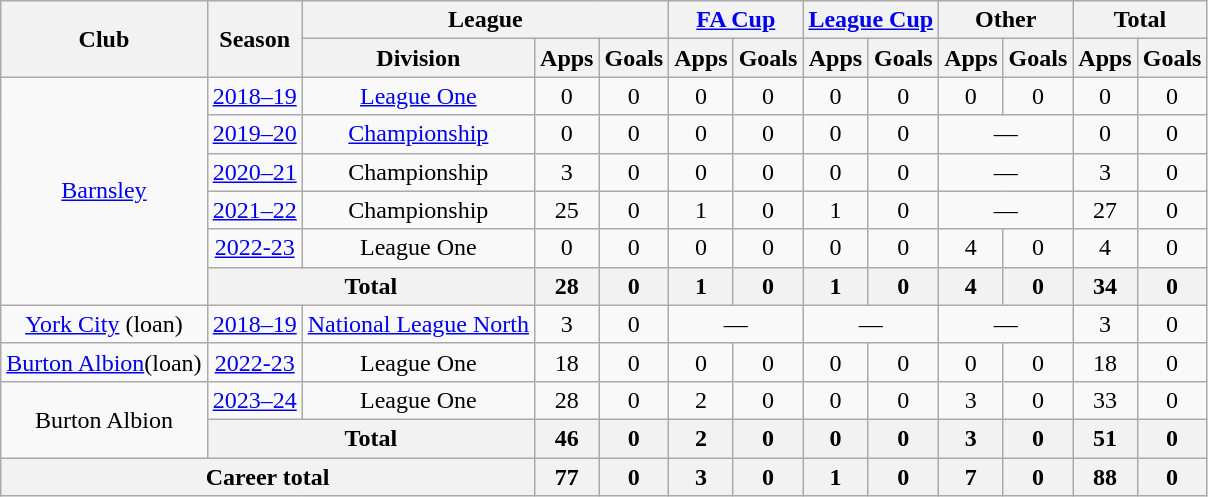<table class=wikitable style=text-align:center>
<tr>
<th rowspan=2>Club</th>
<th rowspan=2>Season</th>
<th colspan=3>League</th>
<th colspan=2><a href='#'>FA Cup</a></th>
<th colspan=2><a href='#'>League Cup</a></th>
<th colspan=2>Other</th>
<th colspan=2>Total</th>
</tr>
<tr>
<th>Division</th>
<th>Apps</th>
<th>Goals</th>
<th>Apps</th>
<th>Goals</th>
<th>Apps</th>
<th>Goals</th>
<th>Apps</th>
<th>Goals</th>
<th>Apps</th>
<th>Goals</th>
</tr>
<tr>
<td rowspan="6"><a href='#'>Barnsley</a></td>
<td><a href='#'>2018–19</a></td>
<td><a href='#'>League One</a></td>
<td>0</td>
<td>0</td>
<td>0</td>
<td>0</td>
<td>0</td>
<td>0</td>
<td>0</td>
<td>0</td>
<td>0</td>
<td>0</td>
</tr>
<tr>
<td><a href='#'>2019–20</a></td>
<td><a href='#'>Championship</a></td>
<td>0</td>
<td>0</td>
<td>0</td>
<td>0</td>
<td>0</td>
<td>0</td>
<td colspan=2>—</td>
<td>0</td>
<td>0</td>
</tr>
<tr>
<td><a href='#'>2020–21</a></td>
<td>Championship</td>
<td>3</td>
<td>0</td>
<td>0</td>
<td>0</td>
<td>0</td>
<td>0</td>
<td colspan=2>—</td>
<td>3</td>
<td>0</td>
</tr>
<tr>
<td><a href='#'>2021–22</a></td>
<td>Championship</td>
<td>25</td>
<td>0</td>
<td>1</td>
<td>0</td>
<td>1</td>
<td>0</td>
<td colspan="2">—</td>
<td>27</td>
<td>0</td>
</tr>
<tr>
<td><a href='#'>2022-23</a></td>
<td>League One</td>
<td>0</td>
<td>0</td>
<td>0</td>
<td>0</td>
<td>0</td>
<td>0</td>
<td>4</td>
<td>0</td>
<td>4</td>
<td>0</td>
</tr>
<tr>
<th colspan=2>Total</th>
<th>28</th>
<th>0</th>
<th>1</th>
<th>0</th>
<th>1</th>
<th>0</th>
<th>4</th>
<th>0</th>
<th>34</th>
<th>0</th>
</tr>
<tr>
<td><a href='#'>York City</a> (loan)</td>
<td><a href='#'>2018–19</a></td>
<td><a href='#'>National League North</a></td>
<td>3</td>
<td>0</td>
<td colspan=2>—</td>
<td colspan=2>—</td>
<td colspan=2>—</td>
<td>3</td>
<td>0</td>
</tr>
<tr>
<td><a href='#'>Burton Albion</a>(loan)</td>
<td><a href='#'>2022-23</a></td>
<td>League One</td>
<td>18</td>
<td>0</td>
<td>0</td>
<td>0</td>
<td>0</td>
<td>0</td>
<td>0</td>
<td>0</td>
<td>18</td>
<td>0</td>
</tr>
<tr>
<td rowspan="2">Burton Albion</td>
<td><a href='#'>2023–24</a></td>
<td>League One</td>
<td>28</td>
<td>0</td>
<td>2</td>
<td>0</td>
<td>0</td>
<td>0</td>
<td>3</td>
<td>0</td>
<td>33</td>
<td>0</td>
</tr>
<tr>
<th colspan="2">Total</th>
<th>46</th>
<th>0</th>
<th>2</th>
<th>0</th>
<th>0</th>
<th>0</th>
<th>3</th>
<th>0</th>
<th>51</th>
<th>0</th>
</tr>
<tr>
<th colspan="3">Career total</th>
<th>77</th>
<th>0</th>
<th>3</th>
<th>0</th>
<th>1</th>
<th>0</th>
<th>7</th>
<th>0</th>
<th>88</th>
<th>0</th>
</tr>
</table>
